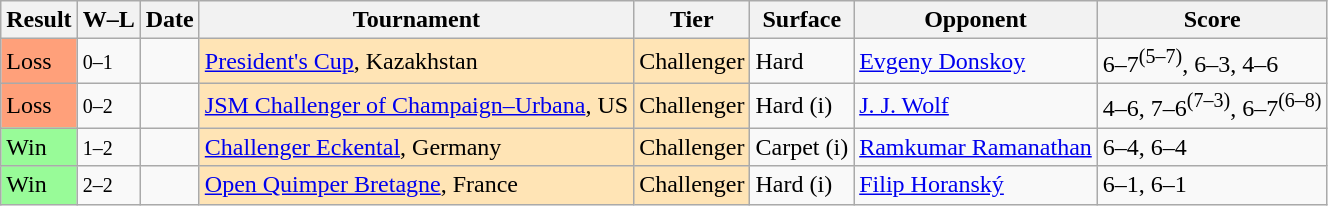<table class="sortable wikitable">
<tr>
<th>Result</th>
<th class="unsortable">W–L</th>
<th>Date</th>
<th>Tournament</th>
<th>Tier</th>
<th>Surface</th>
<th>Opponent</th>
<th class="unsortable">Score</th>
</tr>
<tr>
<td bgcolor=FFA07A>Loss</td>
<td><small>0–1</small></td>
<td><a href='#'></a></td>
<td style="background:moccasin;"><a href='#'>President's Cup</a>, Kazakhstan</td>
<td style="background:moccasin;">Challenger</td>
<td>Hard</td>
<td> <a href='#'>Evgeny Donskoy</a></td>
<td>6–7<sup>(5–7)</sup>, 6–3, 4–6</td>
</tr>
<tr>
<td bgcolor=FFA07A>Loss</td>
<td><small>0–2</small></td>
<td><a href='#'></a></td>
<td style="background:moccasin;"><a href='#'>JSM Challenger of Champaign–Urbana</a>, US</td>
<td style="background:moccasin;">Challenger</td>
<td>Hard (i)</td>
<td> <a href='#'>J. J. Wolf</a></td>
<td>4–6, 7–6<sup>(7–3)</sup>, 6–7<sup>(6–8)</sup></td>
</tr>
<tr>
<td bgcolor=98FB98>Win</td>
<td><small>1–2</small></td>
<td><a href='#'></a></td>
<td style="background:moccasin;"><a href='#'>Challenger Eckental</a>, Germany</td>
<td style="background:moccasin;">Challenger</td>
<td>Carpet (i)</td>
<td> <a href='#'>Ramkumar Ramanathan</a></td>
<td>6–4, 6–4</td>
</tr>
<tr>
<td bgcolor=98FB98>Win</td>
<td><small>2–2</small></td>
<td><a href='#'></a></td>
<td style="background:moccasin;"><a href='#'>Open Quimper Bretagne</a>, France</td>
<td style="background:moccasin;">Challenger</td>
<td>Hard (i)</td>
<td> <a href='#'>Filip Horanský</a></td>
<td>6–1, 6–1</td>
</tr>
</table>
